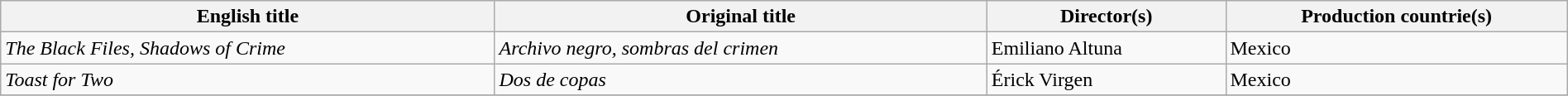<table class="sortable wikitable" style="width:100%; margin-bottom:4px" cellpadding="5">
<tr>
<th scope="col">English title</th>
<th scope="col">Original title</th>
<th scope="col">Director(s)</th>
<th scope="col">Production countrie(s)</th>
</tr>
<tr>
<td><em>The Black Files, Shadows of Crime</em></td>
<td><em>Archivo negro, sombras del crimen</em></td>
<td>Emiliano Altuna</td>
<td>Mexico</td>
</tr>
<tr>
<td><em>Toast for Two</em></td>
<td><em>Dos de copas</em></td>
<td>Érick Virgen</td>
<td>Mexico</td>
</tr>
<tr>
</tr>
</table>
